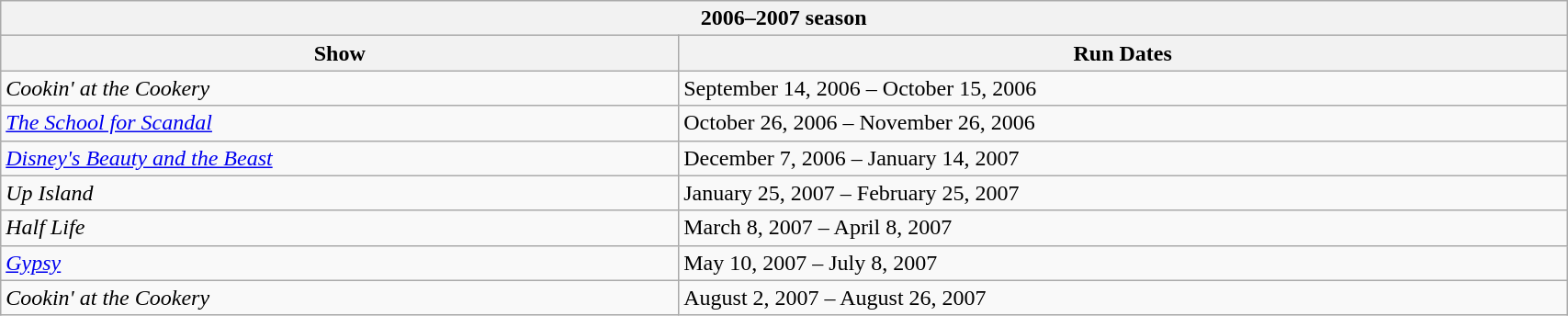<table class="wikitable collapsible collapsed" width=90%>
<tr>
<th colspan=2>2006–2007 season</th>
</tr>
<tr>
<th>Show</th>
<th>Run Dates</th>
</tr>
<tr>
<td><em>Cookin' at the Cookery</em></td>
<td>September 14, 2006 – October 15, 2006</td>
</tr>
<tr>
<td><em><a href='#'>The School for Scandal</a></em></td>
<td>October 26, 2006 – November 26, 2006</td>
</tr>
<tr>
<td><em><a href='#'>Disney's Beauty and the Beast</a></em></td>
<td>December 7, 2006 – January 14, 2007</td>
</tr>
<tr>
<td><em>Up Island</em></td>
<td>January 25, 2007 – February 25, 2007</td>
</tr>
<tr>
<td><em>Half Life</em></td>
<td>March 8, 2007 – April 8, 2007</td>
</tr>
<tr>
<td><em><a href='#'>Gypsy</a></em></td>
<td>May 10, 2007 – July 8, 2007</td>
</tr>
<tr>
<td><em>Cookin' at the Cookery</em></td>
<td>August 2, 2007 – August 26, 2007</td>
</tr>
</table>
